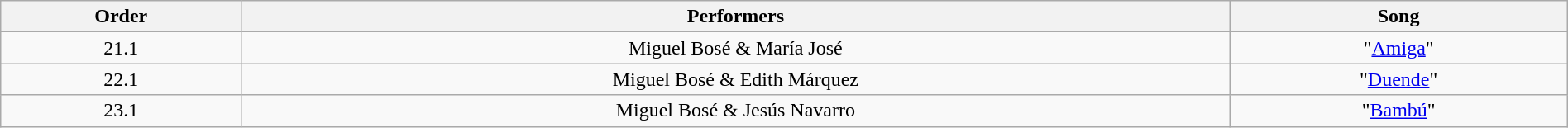<table class="wikitable" style="text-align:center; width:100%">
<tr>
<th>Order</th>
<th>Performers</th>
<th>Song</th>
</tr>
<tr>
<td>21.1</td>
<td>Miguel Bosé & María José</td>
<td>"<a href='#'>Amiga</a>"</td>
</tr>
<tr>
<td>22.1</td>
<td>Miguel Bosé & Edith Márquez</td>
<td>"<a href='#'>Duende</a>"</td>
</tr>
<tr>
<td>23.1</td>
<td>Miguel Bosé & Jesús Navarro</td>
<td>"<a href='#'>Bambú</a>"</td>
</tr>
</table>
